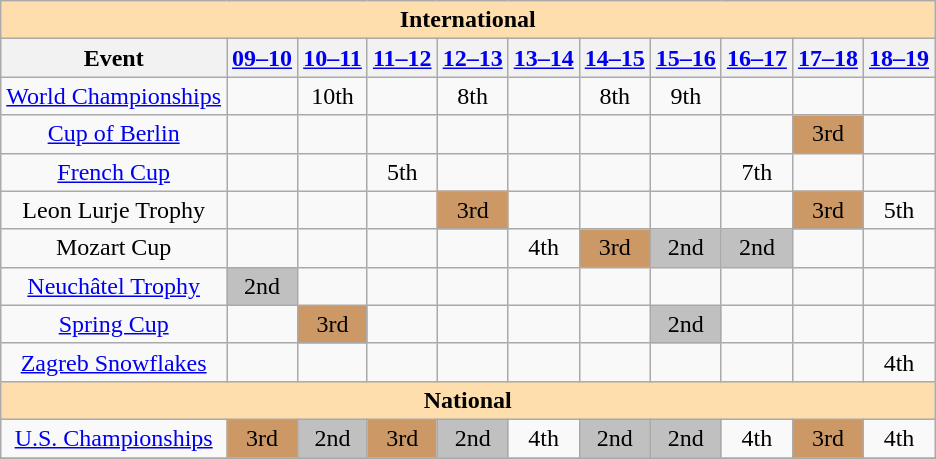<table class="wikitable">
<tr>
<th colspan="16" style="background-color: #ffdead; " align="center"><strong>International</strong></th>
</tr>
<tr>
<th>Event</th>
<th><a href='#'>09–10</a></th>
<th><a href='#'>10–11</a></th>
<th><a href='#'>11–12</a></th>
<th><a href='#'>12–13</a></th>
<th><a href='#'>13–14</a></th>
<th><a href='#'>14–15</a></th>
<th><a href='#'>15–16</a></th>
<th><a href='#'>16–17</a></th>
<th><a href='#'>17–18</a></th>
<th><a href='#'>18–19</a></th>
</tr>
<tr>
<td align="center"><a href='#'>World Championships</a></td>
<td 2009-10 align="center"></td>
<td 2010-11 align="center">10th</td>
<td 2011-12 align="center"></td>
<td 2012-13 align="center">8th</td>
<td 2013-14 align="center"></td>
<td 2014-15 align="center">8th</td>
<td 2015-16 align="center">9th</td>
<td></td>
<td></td>
<td></td>
</tr>
<tr>
<td align="center"><a href='#'>Cup of Berlin</a></td>
<td></td>
<td></td>
<td></td>
<td></td>
<td></td>
<td></td>
<td></td>
<td></td>
<td bgcolor="cc9966" align="center">3rd</td>
<td></td>
</tr>
<tr>
<td align="center"><a href='#'>French Cup</a></td>
<td align="center" 2009-10></td>
<td align="center" 2010-11></td>
<td align="center" 2011-12>5th</td>
<td align="center" 2012-13></td>
<td align="center" 2013-14></td>
<td></td>
<td></td>
<td align="center">7th</td>
<td></td>
<td></td>
</tr>
<tr>
<td align="center">Leon Lurje Trophy</td>
<td align="center" 2009-10></td>
<td align="center" 2010-11></td>
<td align="center" 2011-12></td>
<td bgcolor="cc9966" align="center" 2012-13>3rd</td>
<td align="center" 2013-14></td>
<td></td>
<td></td>
<td></td>
<td bgcolor="cc9966" align="center">3rd</td>
<td align="center">5th</td>
</tr>
<tr>
<td align="center">Mozart Cup</td>
<td align="center" 2009-10></td>
<td align="center" 2010-11></td>
<td align="center" 2011-12></td>
<td align="center" 2012-13></td>
<td align="center" 2013-14>4th</td>
<td bgcolor="cc9966" align="center" 2014-15>3rd</td>
<td bgcolor="silver" align="center" 2015-16>2nd</td>
<td bgcolor="silver" align="center">2nd</td>
<td></td>
<td></td>
</tr>
<tr>
<td align="center"><a href='#'>Neuchâtel Trophy</a></td>
<td bgcolor="silver" align="center" 2009-10>2nd</td>
<td align="center" 2010-11></td>
<td align="center" 2011-12></td>
<td align="center" 2012-13></td>
<td align="center" 2013-14></td>
<td></td>
<td></td>
<td></td>
<td></td>
<td></td>
</tr>
<tr>
<td align="center"><a href='#'>Spring Cup</a></td>
<td align="center" 2009-10></td>
<td bgcolor="cc9966" align="center" 2010-11>3rd</td>
<td align="center" 2011-12></td>
<td align="center" 2012-13></td>
<td align="center" 2013-14></td>
<td></td>
<td bgcolor="silver" align="center" 2015-16>2nd</td>
<td></td>
<td></td>
<td></td>
</tr>
<tr>
<td align="center"><a href='#'>Zagreb Snowflakes</a></td>
<td></td>
<td></td>
<td></td>
<td></td>
<td></td>
<td></td>
<td></td>
<td></td>
<td></td>
<td align="center">4th</td>
</tr>
<tr>
<th colspan="11" style="background-color: #ffdead; " align="center"><strong>National</strong></th>
</tr>
<tr>
<td align="center"><a href='#'>U.S. Championships</a></td>
<td bgcolor="cc9966" align="center" 2009-10>3rd</td>
<td bgcolor="silver" align="center" 2010-11>2nd</td>
<td bgcolor="cc9966" align="center" 2011-12>3rd</td>
<td bgcolor="silver" align="center" 2012-13>2nd</td>
<td align="center" 2013-14>4th</td>
<td bgcolor="silver" align="center" 2014-15>2nd</td>
<td bgcolor="silver" align="center" 2015-16>2nd</td>
<td align="center">4th</td>
<td bgcolor="cc9966" align="center">3rd</td>
<td align="center">4th</td>
</tr>
<tr>
</tr>
</table>
